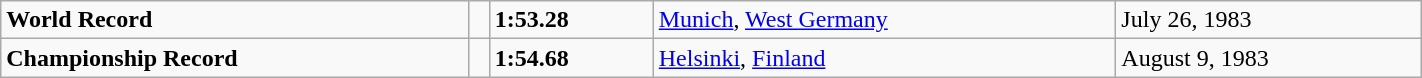<table class="wikitable" width=75%>
<tr>
<td><strong>World Record</strong></td>
<td></td>
<td><strong>1:53.28</strong></td>
<td><a href='#'>Munich</a>, <a href='#'>West Germany</a></td>
<td>July 26, 1983</td>
</tr>
<tr>
<td><strong>Championship Record</strong></td>
<td></td>
<td><strong>1:54.68</strong></td>
<td><a href='#'>Helsinki</a>, <a href='#'>Finland</a></td>
<td>August 9, 1983</td>
</tr>
</table>
